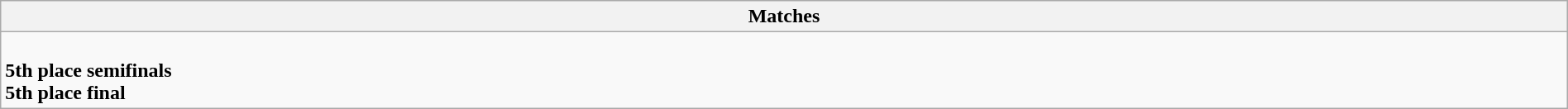<table class="wikitable collapsible collapsed" style="width:100%;">
<tr>
<th>Matches</th>
</tr>
<tr>
<td><br><strong>5th place semifinals</strong>

<br><strong>5th place final</strong>
</td>
</tr>
</table>
